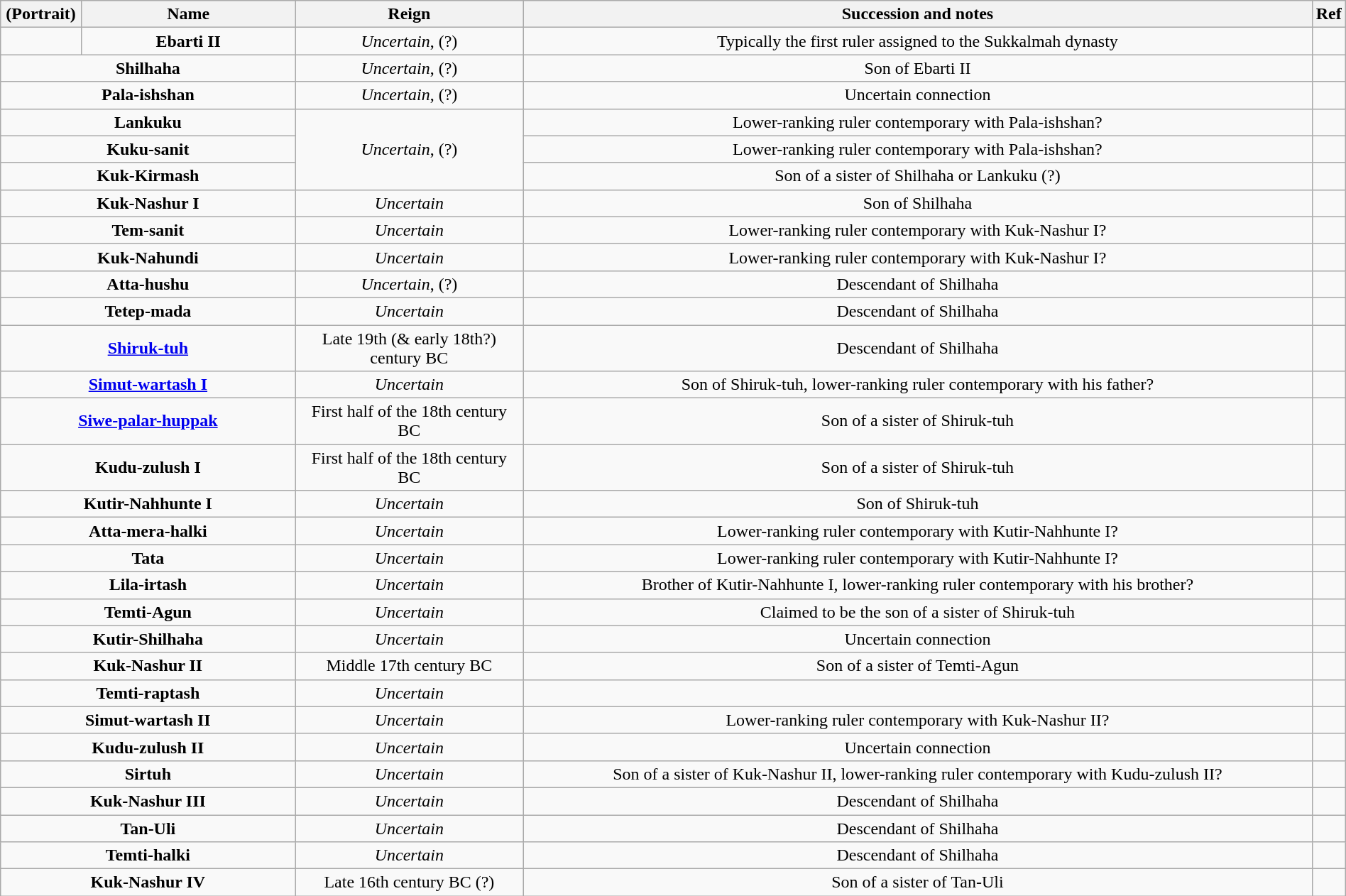<table class="wikitable" style="text-align:center; width:100%;">
<tr>
<th width="6%">(Portrait)</th>
<th width="16%">Name</th>
<th width="17%">Reign</th>
<th width="59%">Succession and notes</th>
<th width="2%">Ref</th>
</tr>
<tr>
<td></td>
<td><strong>Ebarti II</strong></td>
<td><em>Uncertain</em>,  (?)</td>
<td>Typically the first ruler assigned to the Sukkalmah dynasty</td>
<td></td>
</tr>
<tr>
<td colspan=2><strong>Shilhaha</strong></td>
<td><em>Uncertain</em>,  (?)</td>
<td>Son of Ebarti II</td>
<td></td>
</tr>
<tr>
<td colspan=2><strong>Pala-ishshan</strong></td>
<td><em>Uncertain</em>,  (?)</td>
<td>Uncertain connection</td>
<td></td>
</tr>
<tr>
<td colspan=2><strong>Lankuku</strong></td>
<td rowspan="3"><em>Uncertain</em>,  (?)</td>
<td>Lower-ranking ruler contemporary with Pala-ishshan?</td>
<td></td>
</tr>
<tr>
<td colspan=2><strong>Kuku-sanit</strong></td>
<td>Lower-ranking ruler contemporary with Pala-ishshan?</td>
<td></td>
</tr>
<tr>
<td colspan=2><strong>Kuk-Kirmash</strong></td>
<td>Son of a sister of Shilhaha or Lankuku (?)</td>
<td></td>
</tr>
<tr>
<td colspan=2><strong>Kuk-Nashur I</strong></td>
<td><em>Uncertain</em></td>
<td>Son of Shilhaha</td>
<td></td>
</tr>
<tr>
<td colspan=2><strong>Tem-sanit</strong></td>
<td><em>Uncertain</em></td>
<td>Lower-ranking ruler contemporary with Kuk-Nashur I?</td>
<td></td>
</tr>
<tr>
<td colspan=2><strong>Kuk-Nahundi</strong></td>
<td><em>Uncertain</em></td>
<td>Lower-ranking ruler contemporary with Kuk-Nashur I?</td>
<td></td>
</tr>
<tr>
<td colspan=2><strong>Atta-hushu</strong></td>
<td><em>Uncertain</em>,  (?)</td>
<td>Descendant of Shilhaha</td>
<td></td>
</tr>
<tr>
<td colspan=2><strong>Tetep-mada</strong></td>
<td><em>Uncertain</em></td>
<td>Descendant of Shilhaha</td>
<td></td>
</tr>
<tr>
<td colspan=2><strong><a href='#'>Shiruk-tuh</a></strong></td>
<td>Late 19th (& early 18th?) century BC</td>
<td>Descendant of Shilhaha</td>
<td></td>
</tr>
<tr>
<td colspan=2><strong><a href='#'>Simut-wartash I</a></strong></td>
<td><em>Uncertain</em></td>
<td>Son of Shiruk-tuh, lower-ranking ruler contemporary with his father?</td>
<td></td>
</tr>
<tr>
<td colspan=2><strong><a href='#'>Siwe-palar-huppak</a></strong></td>
<td>First half of the 18th century BC</td>
<td>Son of a sister of Shiruk-tuh</td>
<td></td>
</tr>
<tr>
<td colspan=2><strong>Kudu-zulush I</strong></td>
<td>First half of the 18th century BC</td>
<td>Son of a sister of Shiruk-tuh</td>
<td></td>
</tr>
<tr>
<td colspan=2><strong>Kutir-Nahhunte I</strong></td>
<td><em>Uncertain</em></td>
<td>Son of Shiruk-tuh</td>
<td></td>
</tr>
<tr>
<td colspan=2><strong>Atta-mera-halki</strong></td>
<td><em>Uncertain</em></td>
<td>Lower-ranking ruler contemporary with Kutir-Nahhunte I?</td>
<td></td>
</tr>
<tr>
<td colspan=2><strong>Tata</strong></td>
<td><em>Uncertain</em></td>
<td>Lower-ranking ruler contemporary with Kutir-Nahhunte I?</td>
<td></td>
</tr>
<tr>
<td colspan=2><strong>Lila-irtash</strong></td>
<td><em>Uncertain</em></td>
<td>Brother of Kutir-Nahhunte I, lower-ranking ruler contemporary with his brother?</td>
<td></td>
</tr>
<tr>
<td colspan=2><strong>Temti-Agun</strong></td>
<td><em>Uncertain</em></td>
<td>Claimed to be the son of a sister of Shiruk-tuh</td>
<td></td>
</tr>
<tr>
<td colspan=2><strong>Kutir-Shilhaha</strong></td>
<td><em>Uncertain</em></td>
<td>Uncertain connection</td>
<td></td>
</tr>
<tr>
<td colspan=2><strong>Kuk-Nashur II</strong></td>
<td>Middle 17th century BC</td>
<td>Son of a sister of Temti-Agun</td>
<td></td>
</tr>
<tr>
<td colspan=2><strong>Temti-raptash</strong></td>
<td><em>Uncertain</em></td>
<td></td>
<td></td>
</tr>
<tr>
<td colspan=2><strong>Simut-wartash II</strong></td>
<td><em>Uncertain</em></td>
<td>Lower-ranking ruler contemporary with Kuk-Nashur II?</td>
<td></td>
</tr>
<tr>
<td colspan=2><strong>Kudu-zulush II</strong></td>
<td><em>Uncertain</em></td>
<td>Uncertain connection</td>
<td></td>
</tr>
<tr>
<td colspan=2><strong>Sirtuh</strong></td>
<td><em>Uncertain</em></td>
<td>Son of a sister of Kuk-Nashur II, lower-ranking ruler contemporary with Kudu-zulush II?</td>
<td></td>
</tr>
<tr>
<td colspan=2><strong>Kuk-Nashur III</strong></td>
<td><em>Uncertain</em></td>
<td>Descendant of Shilhaha</td>
<td></td>
</tr>
<tr>
<td colspan=2><strong>Tan-Uli</strong></td>
<td><em>Uncertain</em></td>
<td>Descendant of Shilhaha</td>
<td></td>
</tr>
<tr>
<td colspan=2><strong>Temti-halki</strong></td>
<td><em>Uncertain</em></td>
<td>Descendant of Shilhaha</td>
<td></td>
</tr>
<tr>
<td colspan=2><strong>Kuk-Nashur IV</strong></td>
<td>Late 16th century BC (?)</td>
<td>Son of a sister of Tan-Uli</td>
<td></td>
</tr>
</table>
